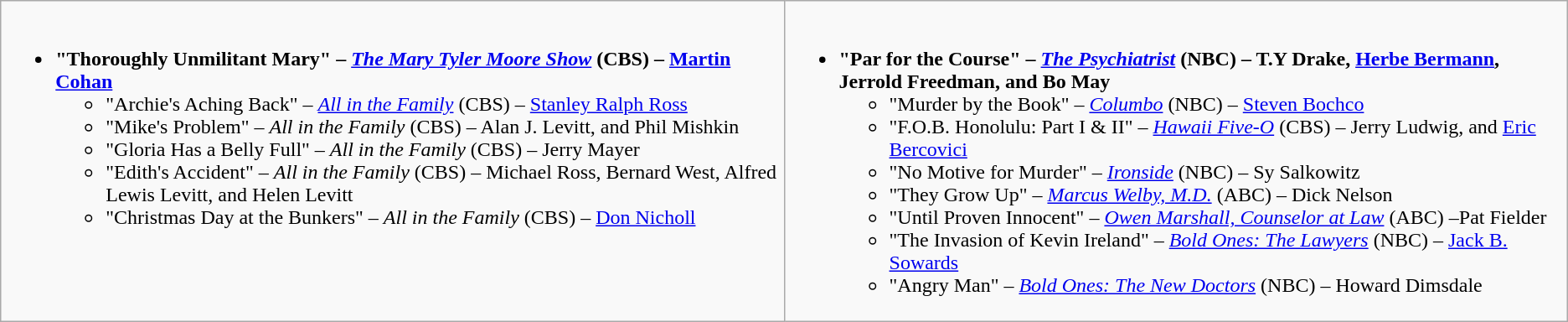<table class="wikitable">
<tr>
<td valign="top" width="50%"><br><ul><li><strong>"Thoroughly Unmilitant Mary" – <em><a href='#'>The Mary Tyler Moore Show</a></em> (CBS) – <a href='#'>Martin Cohan</a></strong><ul><li>"Archie's Aching Back" – <em><a href='#'>All in the Family</a></em> (CBS) – <a href='#'>Stanley Ralph Ross</a></li><li>"Mike's Problem" – <em>All in the Family</em> (CBS) – Alan J. Levitt, and Phil Mishkin</li><li>"Gloria Has a Belly Full" – <em>All in the Family</em> (CBS) – Jerry Mayer</li><li>"Edith's Accident" – <em>All in the Family</em> (CBS) – Michael Ross, Bernard West, Alfred Lewis Levitt, and Helen Levitt</li><li>"Christmas Day at the Bunkers" – <em>All in the Family</em> (CBS) – <a href='#'>Don Nicholl</a></li></ul></li></ul></td>
<td valign="top"><br><ul><li><strong>"Par for the Course" – <em><a href='#'>The Psychiatrist</a></em> (NBC) – T.Y Drake, <a href='#'>Herbe Bermann</a>, Jerrold Freedman, and Bo May</strong><ul><li>"Murder by the Book" – <em><a href='#'>Columbo</a></em> (NBC) – <a href='#'>Steven Bochco</a></li><li>"F.O.B. Honolulu: Part I & II" – <em><a href='#'>Hawaii Five-O</a></em> (CBS) – Jerry Ludwig, and <a href='#'>Eric Bercovici</a></li><li>"No Motive for Murder" – <em><a href='#'>Ironside</a></em> (NBC) – Sy Salkowitz</li><li>"They Grow Up" – <em><a href='#'>Marcus Welby, M.D.</a></em> (ABC) – Dick Nelson</li><li>"Until Proven Innocent" – <em><a href='#'>Owen Marshall, Counselor at Law</a></em> (ABC) –Pat Fielder</li><li>"The Invasion of Kevin Ireland" – <em><a href='#'>Bold Ones: The Lawyers</a></em> (NBC) – <a href='#'>Jack B. Sowards</a></li><li>"Angry Man" – <em><a href='#'>Bold Ones: The New Doctors</a></em> (NBC) – Howard Dimsdale</li></ul></li></ul></td>
</tr>
</table>
